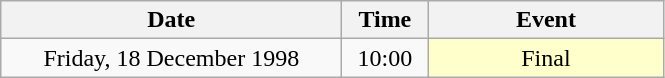<table class = "wikitable" style="text-align:center;">
<tr>
<th width=220>Date</th>
<th width=50>Time</th>
<th width=150>Event</th>
</tr>
<tr>
<td>Friday, 18 December 1998</td>
<td>10:00</td>
<td bgcolor=ffffcc>Final</td>
</tr>
</table>
